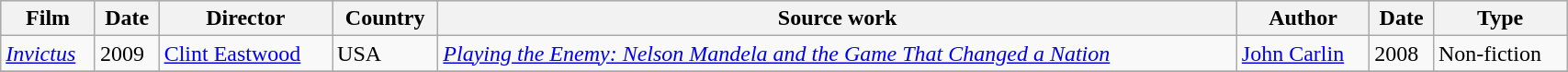<table class="wikitable" style=width:90%>
<tr style="background:#CCCCCC;">
<th>Film</th>
<th>Date</th>
<th>Director</th>
<th>Country</th>
<th>Source work</th>
<th>Author</th>
<th>Date</th>
<th>Type</th>
</tr>
<tr>
<td><em><a href='#'>Invictus</a></em></td>
<td>2009</td>
<td><a href='#'>Clint Eastwood</a></td>
<td>USA</td>
<td><em><a href='#'>Playing the Enemy: Nelson Mandela and the Game That Changed a Nation</a></em></td>
<td><a href='#'>John Carlin</a></td>
<td>2008</td>
<td>Non-fiction</td>
</tr>
<tr>
</tr>
</table>
